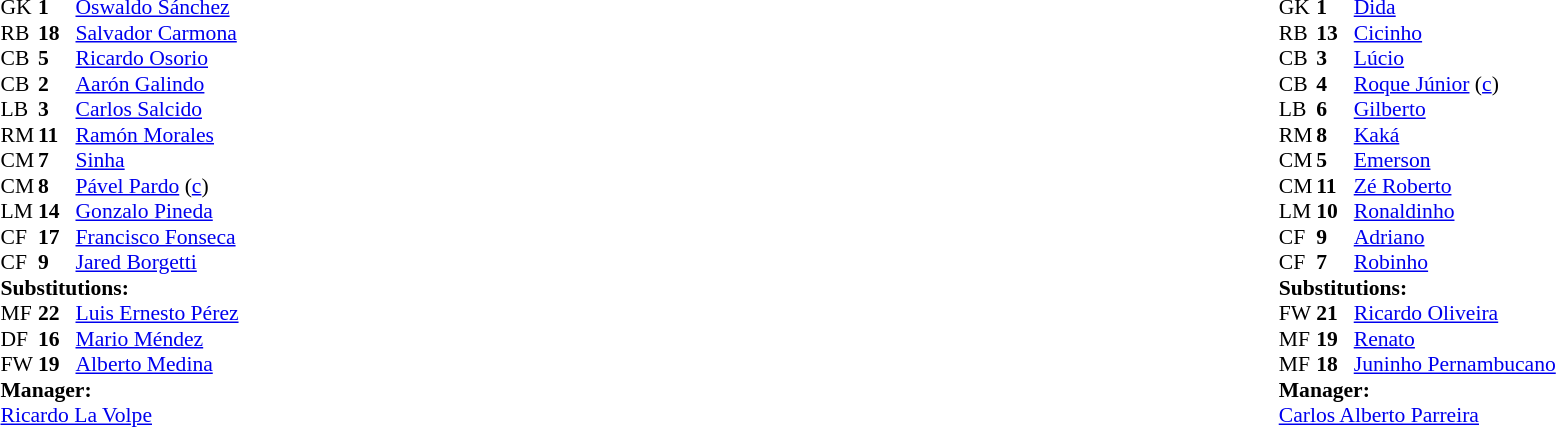<table width="100%">
<tr>
<td valign="top" width="50%"><br><table style="font-size: 90%" cellspacing="0" cellpadding="0">
<tr>
<th width="25"></th>
<th width="25"></th>
</tr>
<tr>
<td>GK</td>
<td><strong>1</strong></td>
<td><a href='#'>Oswaldo Sánchez</a></td>
<td></td>
</tr>
<tr>
<td>RB</td>
<td><strong>18</strong></td>
<td><a href='#'>Salvador Carmona</a></td>
</tr>
<tr>
<td>CB</td>
<td><strong>5</strong></td>
<td><a href='#'>Ricardo Osorio</a></td>
</tr>
<tr>
<td>CB</td>
<td><strong>2</strong></td>
<td><a href='#'>Aarón Galindo</a></td>
</tr>
<tr>
<td>LB</td>
<td><strong>3</strong></td>
<td><a href='#'>Carlos Salcido</a></td>
</tr>
<tr>
<td>RM</td>
<td><strong>11</strong></td>
<td><a href='#'>Ramón Morales</a></td>
<td></td>
<td></td>
</tr>
<tr>
<td>CM</td>
<td><strong>7</strong></td>
<td><a href='#'>Sinha</a></td>
</tr>
<tr>
<td>CM</td>
<td><strong>8</strong></td>
<td><a href='#'>Pável Pardo</a> (<a href='#'>c</a>)</td>
</tr>
<tr>
<td>LM</td>
<td><strong>14</strong></td>
<td><a href='#'>Gonzalo Pineda</a></td>
<td></td>
<td></td>
</tr>
<tr>
<td>CF</td>
<td><strong>17</strong></td>
<td><a href='#'>Francisco Fonseca</a></td>
<td></td>
<td></td>
</tr>
<tr>
<td>CF</td>
<td><strong>9</strong></td>
<td><a href='#'>Jared Borgetti</a></td>
</tr>
<tr>
<td colspan=3><strong>Substitutions:</strong></td>
</tr>
<tr>
<td>MF</td>
<td><strong>22</strong></td>
<td><a href='#'>Luis Ernesto Pérez</a></td>
<td></td>
<td></td>
</tr>
<tr>
<td>DF</td>
<td><strong>16</strong></td>
<td><a href='#'>Mario Méndez</a></td>
<td></td>
<td></td>
</tr>
<tr>
<td>FW</td>
<td><strong>19</strong></td>
<td><a href='#'>Alberto Medina</a></td>
<td></td>
<td></td>
</tr>
<tr>
<td colspan=3><strong>Manager:</strong></td>
</tr>
<tr>
<td colspan=3> <a href='#'>Ricardo La Volpe</a></td>
</tr>
</table>
</td>
<td valign="top" width="50%"><br><table style="font-size: 90%" cellspacing="0" cellpadding="0" align="center">
<tr>
<th width=25></th>
<th width=25></th>
</tr>
<tr>
<td>GK</td>
<td><strong>1</strong></td>
<td><a href='#'>Dida</a></td>
</tr>
<tr>
<td>RB</td>
<td><strong>13</strong></td>
<td><a href='#'>Cicinho</a></td>
</tr>
<tr>
<td>CB</td>
<td><strong>3</strong></td>
<td><a href='#'>Lúcio</a></td>
</tr>
<tr>
<td>CB</td>
<td><strong>4</strong></td>
<td><a href='#'>Roque Júnior</a> (<a href='#'>c</a>)</td>
<td></td>
</tr>
<tr>
<td>LB</td>
<td><strong>6</strong></td>
<td><a href='#'>Gilberto</a></td>
</tr>
<tr>
<td>RM</td>
<td><strong>8</strong></td>
<td><a href='#'>Kaká</a></td>
<td></td>
<td></td>
</tr>
<tr>
<td>CM</td>
<td><strong>5</strong></td>
<td><a href='#'>Emerson</a></td>
<td></td>
<td></td>
</tr>
<tr>
<td>CM</td>
<td><strong>11</strong></td>
<td><a href='#'>Zé Roberto</a></td>
</tr>
<tr>
<td>LM</td>
<td><strong>10</strong></td>
<td><a href='#'>Ronaldinho</a></td>
</tr>
<tr>
<td>CF</td>
<td><strong>9</strong></td>
<td><a href='#'>Adriano</a></td>
</tr>
<tr>
<td>CF</td>
<td><strong>7</strong></td>
<td><a href='#'>Robinho</a></td>
<td></td>
<td></td>
</tr>
<tr>
<td colspan=3><strong>Substitutions:</strong></td>
</tr>
<tr>
<td>FW</td>
<td><strong>21</strong></td>
<td><a href='#'>Ricardo Oliveira</a></td>
<td></td>
<td></td>
</tr>
<tr>
<td>MF</td>
<td><strong>19</strong></td>
<td><a href='#'>Renato</a></td>
<td></td>
<td></td>
</tr>
<tr>
<td>MF</td>
<td><strong>18</strong></td>
<td><a href='#'>Juninho Pernambucano</a></td>
<td></td>
<td></td>
</tr>
<tr>
<td colspan=3><strong>Manager:</strong></td>
</tr>
<tr>
<td colspan=3><a href='#'>Carlos Alberto Parreira</a></td>
</tr>
</table>
</td>
</tr>
</table>
